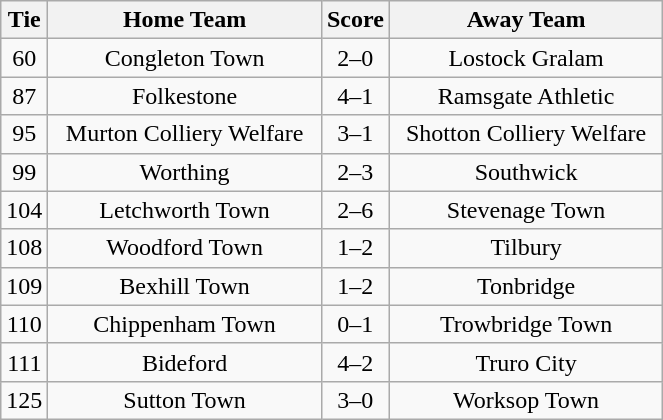<table class="wikitable" style="text-align:center;">
<tr>
<th width=20>Tie</th>
<th width=175>Home Team</th>
<th width=20>Score</th>
<th width=175>Away Team</th>
</tr>
<tr>
<td>60</td>
<td>Congleton Town</td>
<td>2–0</td>
<td>Lostock Gralam</td>
</tr>
<tr>
<td>87</td>
<td>Folkestone</td>
<td>4–1</td>
<td>Ramsgate Athletic</td>
</tr>
<tr>
<td>95</td>
<td>Murton Colliery Welfare</td>
<td>3–1</td>
<td>Shotton Colliery Welfare</td>
</tr>
<tr>
<td>99</td>
<td>Worthing</td>
<td>2–3</td>
<td>Southwick</td>
</tr>
<tr>
<td>104</td>
<td>Letchworth Town</td>
<td>2–6</td>
<td>Stevenage Town</td>
</tr>
<tr>
<td>108</td>
<td>Woodford Town</td>
<td>1–2</td>
<td>Tilbury</td>
</tr>
<tr>
<td>109</td>
<td>Bexhill Town</td>
<td>1–2</td>
<td>Tonbridge</td>
</tr>
<tr>
<td>110</td>
<td>Chippenham Town</td>
<td>0–1</td>
<td>Trowbridge Town</td>
</tr>
<tr>
<td>111</td>
<td>Bideford</td>
<td>4–2</td>
<td>Truro City</td>
</tr>
<tr>
<td>125</td>
<td>Sutton Town</td>
<td>3–0</td>
<td>Worksop Town</td>
</tr>
</table>
